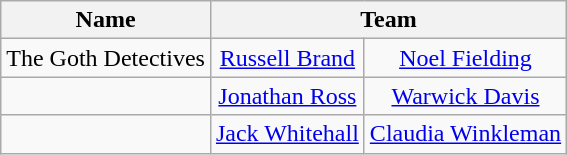<table class="wikitable" style="text-align:center">
<tr>
<th scope="col">Name</th>
<th colspan=2>Team</th>
</tr>
<tr>
<td>The Goth Detectives</td>
<td><a href='#'>Russell Brand</a></td>
<td><a href='#'>Noel Fielding</a></td>
</tr>
<tr>
<td></td>
<td><a href='#'>Jonathan Ross</a></td>
<td><a href='#'>Warwick Davis</a></td>
</tr>
<tr>
<td></td>
<td><a href='#'>Jack Whitehall</a></td>
<td><a href='#'>Claudia Winkleman</a></td>
</tr>
</table>
